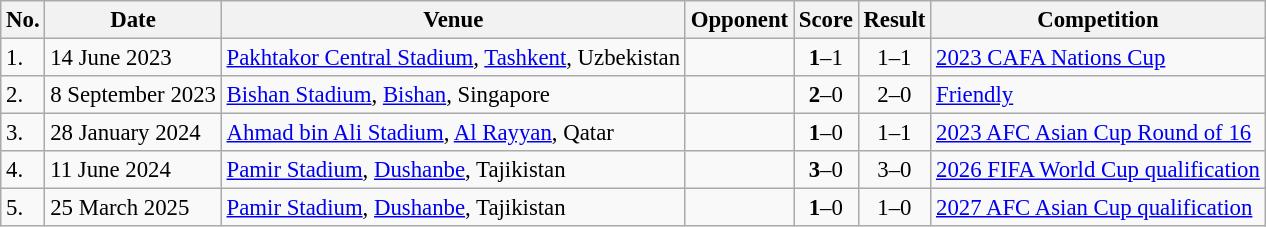<table class="wikitable" style="font-size:95%;">
<tr>
<th>No.</th>
<th>Date</th>
<th>Venue</th>
<th>Opponent</th>
<th>Score</th>
<th>Result</th>
<th>Competition</th>
</tr>
<tr>
<td>1.</td>
<td>14 June 2023</td>
<td><a href='#'>Pakhtakor Central Stadium</a>, <a href='#'>Tashkent</a>, Uzbekistan</td>
<td></td>
<td align=center><strong>1</strong>–1</td>
<td align=center>1–1</td>
<td><a href='#'>2023 CAFA Nations Cup</a></td>
</tr>
<tr>
<td>2.</td>
<td>8 September 2023</td>
<td><a href='#'>Bishan Stadium</a>, <a href='#'>Bishan</a>, Singapore</td>
<td></td>
<td align=center><strong>2</strong>–0</td>
<td align=center>2–0</td>
<td><a href='#'>Friendly</a></td>
</tr>
<tr>
<td>3.</td>
<td>28 January 2024</td>
<td><a href='#'>Ahmad bin Ali Stadium</a>, <a href='#'>Al Rayyan</a>, Qatar</td>
<td></td>
<td align=center><strong>1</strong>–0</td>
<td align=center>1–1<br></td>
<td><a href='#'>2023 AFC Asian Cup Round of 16</a></td>
</tr>
<tr>
<td>4.</td>
<td>11 June 2024</td>
<td><a href='#'>Pamir Stadium</a>, <a href='#'>Dushanbe</a>, Tajikistan</td>
<td></td>
<td align=center><strong>3</strong>–0</td>
<td align=center>3–0</td>
<td><a href='#'>2026 FIFA World Cup qualification</a></td>
</tr>
<tr>
<td>5.</td>
<td>25 March 2025</td>
<td><a href='#'>Pamir Stadium</a>, <a href='#'>Dushanbe</a>, Tajikistan</td>
<td></td>
<td align=center><strong>1</strong>–0</td>
<td align=center>1–0</td>
<td><a href='#'>2027 AFC Asian Cup qualification</a></td>
</tr>
</table>
